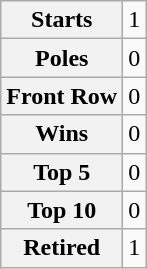<table class="wikitable" style="text-align:center">
<tr>
<th>Starts</th>
<td>1</td>
</tr>
<tr>
<th>Poles</th>
<td>0</td>
</tr>
<tr>
<th>Front Row</th>
<td>0</td>
</tr>
<tr>
<th>Wins</th>
<td>0</td>
</tr>
<tr>
<th>Top 5</th>
<td>0</td>
</tr>
<tr>
<th>Top 10</th>
<td>0</td>
</tr>
<tr>
<th>Retired</th>
<td>1</td>
</tr>
</table>
